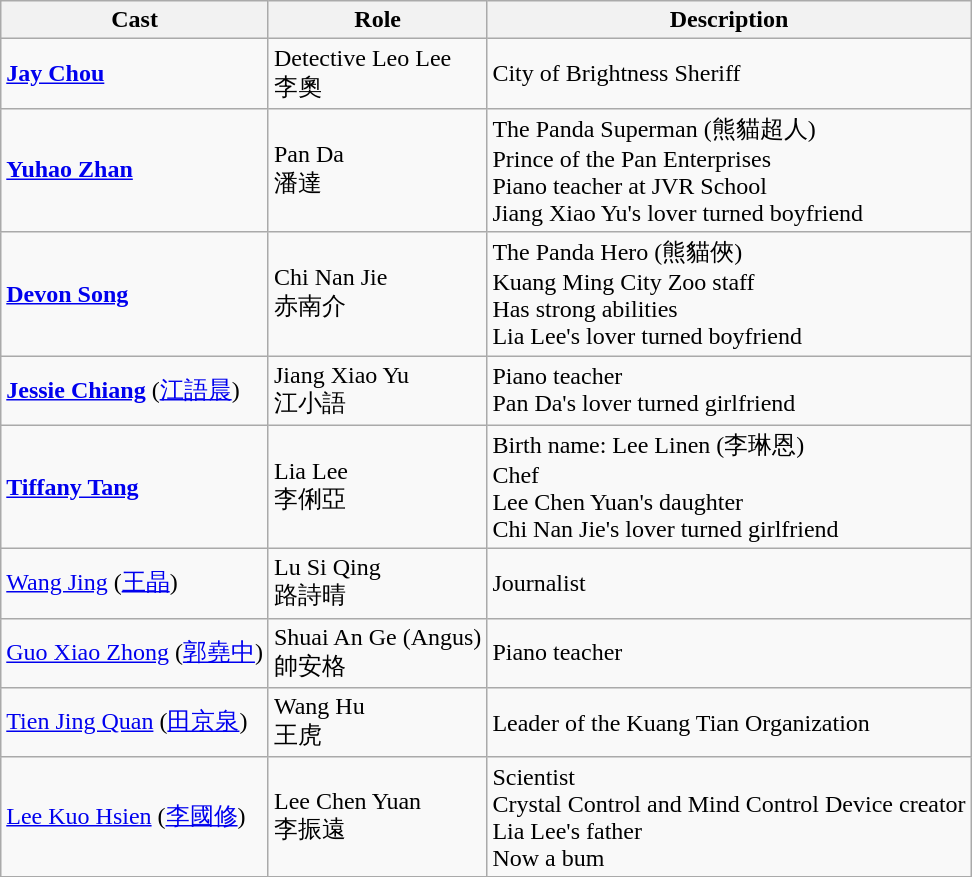<table class="wikitable">
<tr>
<th>Cast</th>
<th>Role</th>
<th>Description</th>
</tr>
<tr>
<td><strong><a href='#'>Jay Chou</a></strong></td>
<td>Detective Leo Lee<br>李奧</td>
<td>City of Brightness Sheriff</td>
</tr>
<tr>
<td><strong><a href='#'>Yuhao Zhan</a></strong></td>
<td>Pan Da<br>潘達</td>
<td>The Panda Superman (熊貓超人)<br>Prince of the Pan Enterprises<br>Piano teacher at JVR School<br>Jiang Xiao Yu's lover turned boyfriend</td>
</tr>
<tr>
<td><strong><a href='#'>Devon Song</a></strong></td>
<td>Chi Nan Jie<br>赤南介</td>
<td>The Panda Hero (熊貓俠)<br>Kuang Ming City Zoo staff<br>Has strong abilities<br>Lia Lee's lover turned boyfriend</td>
</tr>
<tr>
<td><strong><a href='#'>Jessie Chiang</a></strong> (<a href='#'>江語晨</a>)</td>
<td>Jiang Xiao Yu<br>江小語</td>
<td>Piano teacher<br>Pan Da's lover turned girlfriend</td>
</tr>
<tr>
<td><strong><a href='#'>Tiffany Tang</a></strong></td>
<td>Lia Lee<br>李俐亞</td>
<td>Birth name: Lee Linen (李琳恩)<br>Chef<br>Lee Chen Yuan's daughter<br>Chi Nan Jie's lover turned girlfriend</td>
</tr>
<tr>
<td><a href='#'>Wang Jing</a> (<a href='#'>王晶</a>)</td>
<td>Lu Si Qing<br>路詩晴</td>
<td>Journalist</td>
</tr>
<tr>
<td><a href='#'>Guo Xiao Zhong</a> (<a href='#'>郭堯中</a>)</td>
<td>Shuai An Ge (Angus)<br>帥安格</td>
<td>Piano teacher</td>
</tr>
<tr>
<td><a href='#'>Tien Jing Quan</a> (<a href='#'>田京泉</a>)</td>
<td>Wang Hu<br>王虎</td>
<td>Leader of the Kuang Tian Organization</td>
</tr>
<tr>
<td><a href='#'>Lee Kuo Hsien</a> (<a href='#'>李國修</a>)</td>
<td>Lee Chen Yuan<br>李振遠</td>
<td>Scientist<br>Crystal Control and Mind Control Device creator<br>Lia Lee's father<br>Now a bum</td>
</tr>
<tr>
</tr>
</table>
